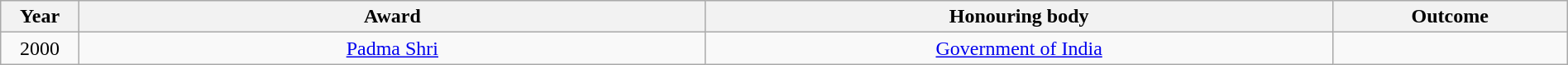<table class="wikitable" style="width:100%;">
<tr>
<th width=5%>Year</th>
<th style="width:40%;">Award</th>
<th style="width:40%;">Honouring body</th>
<th style="width:15%;">Outcome</th>
</tr>
<tr>
<td style="text-align:center;">2000</td>
<td style="text-align:center;"><a href='#'>Padma Shri</a></td>
<td style="text-align:center;"><a href='#'>Government of India</a></td>
<td></td>
</tr>
</table>
